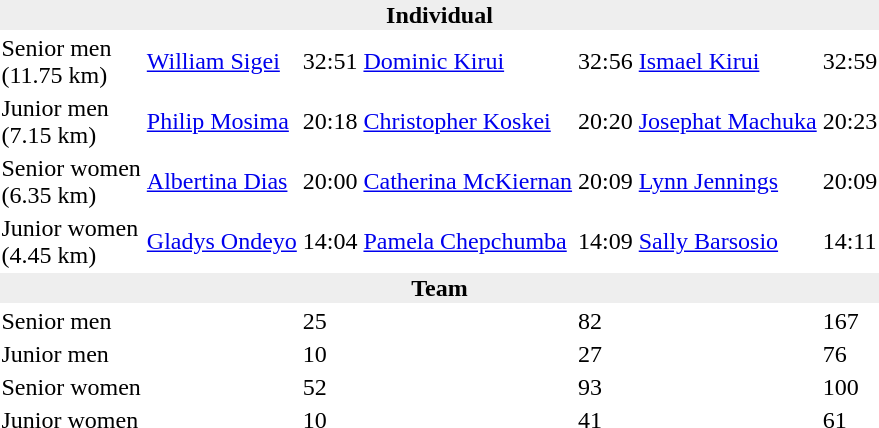<table>
<tr>
<td colspan=7 bgcolor=#eeeeee style=text-align:center;><strong>Individual</strong></td>
</tr>
<tr>
<td>Senior men<br>(11.75 km)</td>
<td><a href='#'>William Sigei</a><br></td>
<td>32:51</td>
<td><a href='#'>Dominic Kirui</a><br></td>
<td>32:56</td>
<td><a href='#'>Ismael Kirui</a><br></td>
<td>32:59</td>
</tr>
<tr>
<td>Junior men<br>(7.15 km)</td>
<td><a href='#'>Philip Mosima</a><br></td>
<td>20:18</td>
<td><a href='#'>Christopher Koskei</a><br></td>
<td>20:20</td>
<td><a href='#'>Josephat Machuka</a><br></td>
<td>20:23</td>
</tr>
<tr>
<td>Senior women<br>(6.35 km)</td>
<td><a href='#'>Albertina Dias</a><br></td>
<td>20:00</td>
<td><a href='#'>Catherina McKiernan</a><br></td>
<td>20:09</td>
<td><a href='#'>Lynn Jennings</a><br></td>
<td>20:09</td>
</tr>
<tr>
<td>Junior women<br>(4.45 km)</td>
<td><a href='#'>Gladys Ondeyo</a><br></td>
<td>14:04</td>
<td><a href='#'>Pamela Chepchumba</a><br></td>
<td>14:09</td>
<td><a href='#'>Sally Barsosio</a><br></td>
<td>14:11</td>
</tr>
<tr>
<td colspan=7 bgcolor=#eeeeee style=text-align:center;><strong>Team</strong></td>
</tr>
<tr>
<td>Senior men</td>
<td></td>
<td>25</td>
<td></td>
<td>82</td>
<td></td>
<td>167</td>
</tr>
<tr>
<td>Junior men</td>
<td></td>
<td>10</td>
<td></td>
<td>27</td>
<td></td>
<td>76</td>
</tr>
<tr>
<td>Senior women</td>
<td></td>
<td>52</td>
<td></td>
<td>93</td>
<td></td>
<td>100</td>
</tr>
<tr>
<td>Junior women</td>
<td></td>
<td>10</td>
<td></td>
<td>41</td>
<td></td>
<td>61</td>
</tr>
</table>
